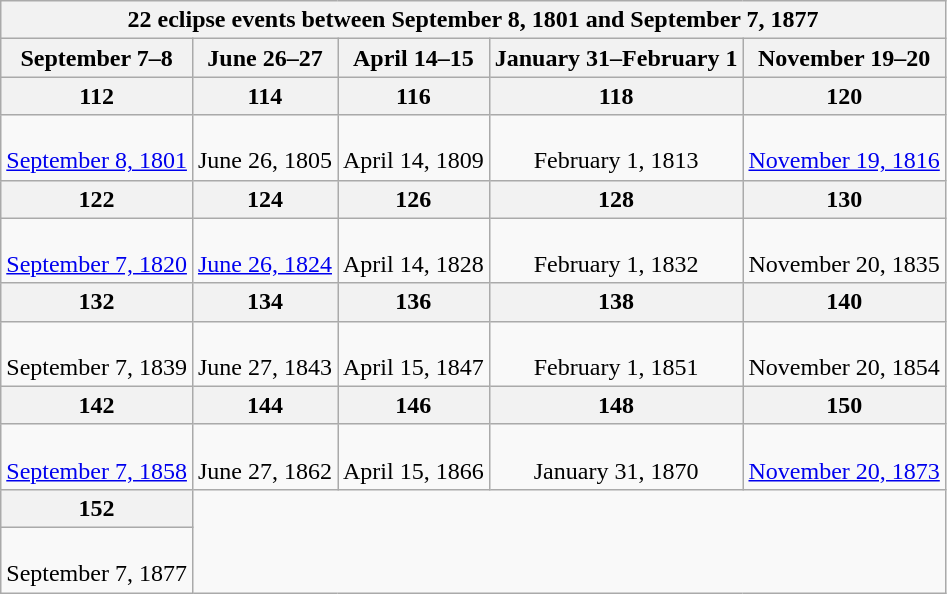<table class="wikitable mw-collapsible mw-collapsed">
<tr>
<th colspan=5>22 eclipse events between September 8, 1801 and September 7, 1877</th>
</tr>
<tr>
<th>September 7–8</th>
<th>June 26–27</th>
<th>April 14–15</th>
<th>January 31–February 1</th>
<th>November 19–20</th>
</tr>
<tr>
<th>112</th>
<th>114</th>
<th>116</th>
<th>118</th>
<th>120</th>
</tr>
<tr style="text-align:center;">
<td><br><a href='#'>September 8, 1801</a></td>
<td><br>June 26, 1805</td>
<td><br>April 14, 1809</td>
<td><br>February 1, 1813</td>
<td><br><a href='#'>November 19, 1816</a></td>
</tr>
<tr>
<th>122</th>
<th>124</th>
<th>126</th>
<th>128</th>
<th>130</th>
</tr>
<tr style="text-align:center;">
<td><br><a href='#'>September 7, 1820</a></td>
<td><br><a href='#'>June 26, 1824</a></td>
<td><br>April 14, 1828</td>
<td><br>February 1, 1832</td>
<td><br>November 20, 1835</td>
</tr>
<tr>
<th>132</th>
<th>134</th>
<th>136</th>
<th>138</th>
<th>140</th>
</tr>
<tr style="text-align:center;">
<td><br>September 7, 1839</td>
<td><br>June 27, 1843</td>
<td><br>April 15, 1847</td>
<td><br>February 1, 1851</td>
<td><br>November 20, 1854</td>
</tr>
<tr>
<th>142</th>
<th>144</th>
<th>146</th>
<th>148</th>
<th>150</th>
</tr>
<tr style="text-align:center;">
<td><br><a href='#'>September 7, 1858</a></td>
<td><br>June 27, 1862</td>
<td><br>April 15, 1866</td>
<td><br>January 31, 1870</td>
<td><br><a href='#'>November 20, 1873</a></td>
</tr>
<tr>
<th>152</th>
</tr>
<tr style="text-align:center;">
<td><br>September 7, 1877</td>
</tr>
</table>
